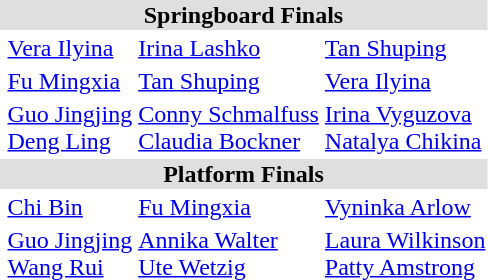<table>
<tr bgcolor="DFDFDF">
<td colspan="4" align="center"><strong>Springboard Finals</strong></td>
</tr>
<tr>
<th scope=row style="text-align:left"></th>
<td><a href='#'>Vera Ilyina</a><br><small></small></td>
<td><a href='#'>Irina Lashko</a><br><small></small></td>
<td><a href='#'>Tan Shuping</a><br><small></small></td>
</tr>
<tr>
<th scope=row style="text-align:left"></th>
<td><a href='#'>Fu Mingxia</a><br><small></small></td>
<td><a href='#'>Tan Shuping</a><br><small></small></td>
<td><a href='#'>Vera Ilyina</a><br><small></small></td>
</tr>
<tr>
<th scope=row style="text-align:left"></th>
<td><a href='#'>Guo Jingjing</a><br><a href='#'>Deng Ling</a><br><small></small></td>
<td><a href='#'>Conny Schmalfuss</a><br><a href='#'>Claudia Bockner</a><br><small></small></td>
<td><a href='#'>Irina Vyguzova</a><br><a href='#'>Natalya Chikina</a><br><small></small></td>
</tr>
<tr bgcolor="DFDFDF">
<td colspan="4" align="center"><strong>Platform Finals</strong></td>
</tr>
<tr>
<th scope=row style="text-align:left"></th>
<td><a href='#'>Chi Bin</a><br><small></small></td>
<td><a href='#'>Fu Mingxia</a><br><small></small></td>
<td><a href='#'>Vyninka Arlow</a><br><small></small></td>
</tr>
<tr>
<th scope=row style="text-align:left"></th>
<td><a href='#'>Guo Jingjing</a><br><a href='#'>Wang Rui</a><br><small></small></td>
<td><a href='#'>Annika Walter</a><br><a href='#'>Ute Wetzig</a><br><small></small></td>
<td><a href='#'>Laura Wilkinson</a><br><a href='#'>Patty Amstrong</a><br><small></small></td>
</tr>
</table>
